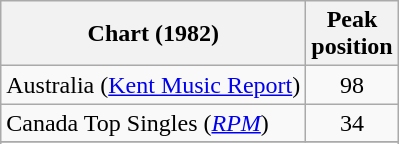<table class="wikitable sortable">
<tr>
<th>Chart (1982)</th>
<th>Peak<br>position</th>
</tr>
<tr>
<td>Australia (<a href='#'>Kent Music Report</a>)</td>
<td style="text-align:center;">98</td>
</tr>
<tr>
<td>Canada Top Singles (<em><a href='#'>RPM</a></em>)</td>
<td align="center">34</td>
</tr>
<tr>
</tr>
<tr>
</tr>
<tr>
</tr>
<tr>
</tr>
</table>
